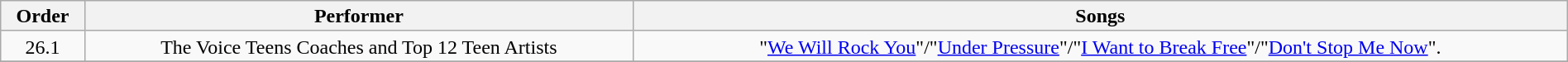<table class="wikitable" style="text-align:center; line-height:17px; width:100%;">
<tr>
<th>Order</th>
<th>Performer</th>
<th>Songs</th>
</tr>
<tr>
<td>26.1</td>
<td>The Voice Teens Coaches and Top 12 Teen Artists</td>
<td>"<a href='#'>We Will Rock You</a>"/"<a href='#'>Under Pressure</a>"/"<a href='#'>I Want to Break Free</a>"/"<a href='#'>Don't Stop Me Now</a>".</td>
</tr>
<tr>
</tr>
</table>
